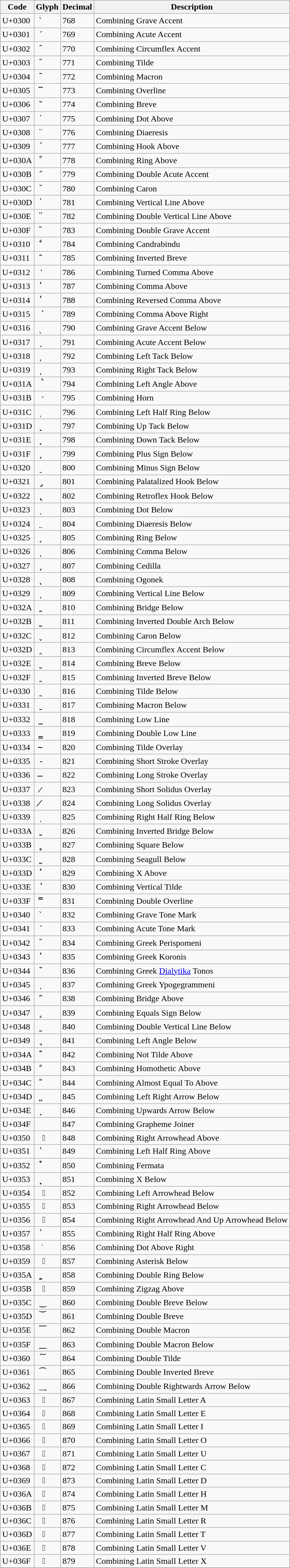<table class="wikitable sortable collapsible">
<tr>
<th>Code</th>
<th>Glyph</th>
<th>Decimal</th>
<th>Description</th>
</tr>
<tr>
<td>U+0300</td>
<td>   ̀</td>
<td>768</td>
<td>Combining Grave Accent</td>
</tr>
<tr>
<td>U+0301</td>
<td>   ́</td>
<td>769</td>
<td>Combining Acute Accent</td>
</tr>
<tr>
<td>U+0302</td>
<td>   ̂</td>
<td>770</td>
<td>Combining Circumflex Accent</td>
</tr>
<tr>
<td>U+0303</td>
<td>   ̃</td>
<td>771</td>
<td>Combining Tilde</td>
</tr>
<tr>
<td>U+0304</td>
<td>   ̄</td>
<td>772</td>
<td>Combining Macron</td>
</tr>
<tr>
<td>U+0305</td>
<td>   ̅</td>
<td>773</td>
<td>Combining Overline</td>
</tr>
<tr>
<td>U+0306</td>
<td>   ̆</td>
<td>774</td>
<td>Combining Breve</td>
</tr>
<tr>
<td>U+0307</td>
<td>   ̇</td>
<td>775</td>
<td>Combining Dot Above</td>
</tr>
<tr>
<td>U+0308</td>
<td>   ̈</td>
<td>776</td>
<td>Combining Diaeresis</td>
</tr>
<tr>
<td>U+0309</td>
<td>   ̉</td>
<td>777</td>
<td>Combining Hook Above</td>
</tr>
<tr>
<td>U+030A</td>
<td>   ̊</td>
<td>778</td>
<td>Combining Ring Above</td>
</tr>
<tr>
<td>U+030B</td>
<td>   ̋</td>
<td>779</td>
<td>Combining Double Acute Accent</td>
</tr>
<tr>
<td>U+030C</td>
<td>   ̌</td>
<td>780</td>
<td>Combining Caron</td>
</tr>
<tr>
<td>U+030D</td>
<td>   ̍</td>
<td>781</td>
<td>Combining Vertical Line Above</td>
</tr>
<tr>
<td>U+030E</td>
<td>   ̎</td>
<td>782</td>
<td>Combining Double Vertical Line Above</td>
</tr>
<tr>
<td>U+030F</td>
<td>   ̏</td>
<td>783</td>
<td>Combining Double Grave Accent</td>
</tr>
<tr>
<td>U+0310</td>
<td>   ̐</td>
<td>784</td>
<td>Combining Candrabindu</td>
</tr>
<tr>
<td>U+0311</td>
<td>   ̑</td>
<td>785</td>
<td>Combining Inverted Breve</td>
</tr>
<tr>
<td>U+0312</td>
<td>   ̒</td>
<td>786</td>
<td>Combining Turned Comma Above</td>
</tr>
<tr>
<td>U+0313</td>
<td>   ̓</td>
<td>787</td>
<td>Combining Comma Above</td>
</tr>
<tr>
<td>U+0314</td>
<td>   ̔</td>
<td>788</td>
<td>Combining Reversed Comma Above</td>
</tr>
<tr>
<td>U+0315</td>
<td>   ̕</td>
<td>789</td>
<td>Combining Comma Above Right</td>
</tr>
<tr>
<td>U+0316</td>
<td>   ̖</td>
<td>790</td>
<td>Combining Grave Accent Below</td>
</tr>
<tr>
<td>U+0317</td>
<td>   ̗</td>
<td>791</td>
<td>Combining Acute Accent Below</td>
</tr>
<tr>
<td>U+0318</td>
<td>   ̘</td>
<td>792</td>
<td>Combining Left Tack Below</td>
</tr>
<tr>
<td>U+0319</td>
<td>   ̙</td>
<td>793</td>
<td>Combining Right Tack Below</td>
</tr>
<tr>
<td>U+031A</td>
<td>   ̚</td>
<td>794</td>
<td>Combining Left Angle Above</td>
</tr>
<tr>
<td>U+031B</td>
<td>   ̛</td>
<td>795</td>
<td>Combining Horn</td>
</tr>
<tr>
<td>U+031C</td>
<td>   ̜</td>
<td>796</td>
<td>Combining Left Half Ring Below</td>
</tr>
<tr>
<td>U+031D</td>
<td>   ̝</td>
<td>797</td>
<td>Combining Up Tack Below</td>
</tr>
<tr>
<td>U+031E</td>
<td>   ̞</td>
<td>798</td>
<td>Combining Down Tack Below</td>
</tr>
<tr>
<td>U+031F</td>
<td>   ̟</td>
<td>799</td>
<td>Combining Plus Sign Below</td>
</tr>
<tr>
<td>U+0320</td>
<td>   ̠</td>
<td>800</td>
<td>Combining Minus Sign Below</td>
</tr>
<tr>
<td>U+0321</td>
<td>   ̡</td>
<td>801</td>
<td>Combining Palatalized Hook Below</td>
</tr>
<tr>
<td>U+0322</td>
<td>   ̢</td>
<td>802</td>
<td>Combining Retroflex Hook Below</td>
</tr>
<tr>
<td>U+0323</td>
<td>   ̣</td>
<td>803</td>
<td>Combining Dot Below</td>
</tr>
<tr>
<td>U+0324</td>
<td>   ̤</td>
<td>804</td>
<td>Combining Diaeresis Below</td>
</tr>
<tr>
<td>U+0325</td>
<td>   ̥</td>
<td>805</td>
<td>Combining Ring Below</td>
</tr>
<tr>
<td>U+0326</td>
<td>   ̦</td>
<td>806</td>
<td>Combining Comma Below</td>
</tr>
<tr>
<td>U+0327</td>
<td>   ̧</td>
<td>807</td>
<td>Combining Cedilla</td>
</tr>
<tr>
<td>U+0328</td>
<td>   ̨</td>
<td>808</td>
<td>Combining Ogonek</td>
</tr>
<tr>
<td>U+0329</td>
<td>   ̩</td>
<td>809</td>
<td>Combining Vertical Line Below</td>
</tr>
<tr>
<td>U+032A</td>
<td>   ̪</td>
<td>810</td>
<td>Combining Bridge Below</td>
</tr>
<tr>
<td>U+032B</td>
<td>   ̫</td>
<td>811</td>
<td>Combining Inverted Double Arch Below</td>
</tr>
<tr>
<td>U+032C</td>
<td>   ̬</td>
<td>812</td>
<td>Combining Caron Below</td>
</tr>
<tr>
<td>U+032D</td>
<td>   ̭</td>
<td>813</td>
<td>Combining Circumflex Accent Below</td>
</tr>
<tr>
<td>U+032E</td>
<td>   ̮</td>
<td>814</td>
<td>Combining Breve Below</td>
</tr>
<tr>
<td>U+032F</td>
<td>   ̯</td>
<td>815</td>
<td>Combining Inverted Breve Below</td>
</tr>
<tr>
<td>U+0330</td>
<td>   ̰</td>
<td>816</td>
<td>Combining Tilde Below</td>
</tr>
<tr>
<td>U+0331</td>
<td>   ̱</td>
<td>817</td>
<td>Combining Macron Below</td>
</tr>
<tr>
<td>U+0332</td>
<td>   ̲</td>
<td>818</td>
<td>Combining Low Line</td>
</tr>
<tr>
<td>U+0333</td>
<td>   ̳</td>
<td>819</td>
<td>Combining Double Low Line</td>
</tr>
<tr>
<td>U+0334</td>
<td>   ̴</td>
<td>820</td>
<td>Combining Tilde Overlay</td>
</tr>
<tr>
<td>U+0335</td>
<td>   ̵</td>
<td>821</td>
<td>Combining Short Stroke Overlay</td>
</tr>
<tr>
<td>U+0336</td>
<td>   ̶</td>
<td>822</td>
<td>Combining Long Stroke Overlay</td>
</tr>
<tr>
<td>U+0337</td>
<td>   ̷</td>
<td>823</td>
<td>Combining Short Solidus Overlay</td>
</tr>
<tr>
<td>U+0338</td>
<td>   ̸</td>
<td>824</td>
<td>Combining Long Solidus Overlay</td>
</tr>
<tr>
<td>U+0339</td>
<td>   ̹</td>
<td>825</td>
<td>Combining Right Half Ring Below</td>
</tr>
<tr>
<td>U+033A</td>
<td>   ̺</td>
<td>826</td>
<td>Combining Inverted Bridge Below</td>
</tr>
<tr>
<td>U+033B</td>
<td>   ̻</td>
<td>827</td>
<td>Combining Square Below</td>
</tr>
<tr>
<td>U+033C</td>
<td>   ̼</td>
<td>828</td>
<td>Combining Seagull Below</td>
</tr>
<tr>
<td>U+033D</td>
<td>   ̽</td>
<td>829</td>
<td>Combining X Above</td>
</tr>
<tr>
<td>U+033E</td>
<td>   ̾</td>
<td>830</td>
<td>Combining Vertical Tilde</td>
</tr>
<tr>
<td>U+033F</td>
<td>   ̿</td>
<td>831</td>
<td>Combining Double Overline</td>
</tr>
<tr>
<td>U+0340</td>
<td>   ̀</td>
<td>832</td>
<td>Combining Grave Tone Mark</td>
</tr>
<tr>
<td>U+0341</td>
<td>   ́</td>
<td>833</td>
<td>Combining Acute Tone Mark</td>
</tr>
<tr>
<td>U+0342</td>
<td>   ͂</td>
<td>834</td>
<td>Combining Greek Perispomeni</td>
</tr>
<tr>
<td>U+0343</td>
<td>   ̓</td>
<td>835</td>
<td>Combining Greek Koronis</td>
</tr>
<tr>
<td>U+0344</td>
<td>   ̈́</td>
<td>836</td>
<td>Combining Greek <a href='#'>Dialytika</a> Tonos</td>
</tr>
<tr>
<td>U+0345</td>
<td>   ͅ</td>
<td>837</td>
<td>Combining Greek Ypogegrammeni</td>
</tr>
<tr>
<td>U+0346</td>
<td>   ͆</td>
<td>838</td>
<td>Combining Bridge Above</td>
</tr>
<tr>
<td>U+0347</td>
<td>   ͇</td>
<td>839</td>
<td>Combining Equals Sign Below</td>
</tr>
<tr>
<td>U+0348</td>
<td>   ͈</td>
<td>840</td>
<td>Combining Double Vertical Line Below</td>
</tr>
<tr>
<td>U+0349</td>
<td>   ͉</td>
<td>841</td>
<td>Combining Left Angle Below</td>
</tr>
<tr>
<td>U+034A</td>
<td>   ͊</td>
<td>842</td>
<td>Combining Not Tilde Above</td>
</tr>
<tr>
<td>U+034B</td>
<td>   ͋</td>
<td>843</td>
<td>Combining Homothetic Above</td>
</tr>
<tr>
<td>U+034C</td>
<td>   ͌</td>
<td>844</td>
<td>Combining Almost Equal To Above</td>
</tr>
<tr>
<td>U+034D</td>
<td>   ͍</td>
<td>845</td>
<td>Combining Left Right Arrow Below</td>
</tr>
<tr>
<td>U+034E</td>
<td>   ͎</td>
<td>846</td>
<td>Combining Upwards Arrow Below</td>
</tr>
<tr>
<td>U+034F</td>
<td>   ͏</td>
<td>847</td>
<td>Combining Grapheme Joiner</td>
</tr>
<tr>
<td>U+0350</td>
<td>   ͐</td>
<td>848</td>
<td>Combining Right Arrowhead Above</td>
</tr>
<tr>
<td>U+0351</td>
<td>   ͑</td>
<td>849</td>
<td>Combining Left Half Ring Above</td>
</tr>
<tr>
<td>U+0352</td>
<td>   ͒</td>
<td>850</td>
<td>Combining Fermata</td>
</tr>
<tr>
<td>U+0353</td>
<td>   ͓</td>
<td>851</td>
<td>Combining X Below</td>
</tr>
<tr>
<td>U+0354</td>
<td>   ͔</td>
<td>852</td>
<td>Combining Left Arrowhead Below</td>
</tr>
<tr>
<td>U+0355</td>
<td>   ͕</td>
<td>853</td>
<td>Combining Right Arrowhead Below</td>
</tr>
<tr>
<td>U+0356</td>
<td>   ͖</td>
<td>854</td>
<td>Combining Right Arrowhead And Up Arrowhead Below</td>
</tr>
<tr>
<td>U+0357</td>
<td>   ͗</td>
<td>855</td>
<td>Combining Right Half Ring Above</td>
</tr>
<tr>
<td>U+0358</td>
<td>   ͘</td>
<td>856</td>
<td>Combining Dot Above Right </td>
</tr>
<tr>
<td>U+0359</td>
<td>   ͙</td>
<td>857</td>
<td>Combining Asterisk Below</td>
</tr>
<tr>
<td>U+035A</td>
<td>   ͚</td>
<td>858</td>
<td>Combining Double Ring Below</td>
</tr>
<tr>
<td>U+035B</td>
<td>   ͛</td>
<td>859</td>
<td>Combining Zigzag Above</td>
</tr>
<tr>
<td>U+035C</td>
<td>   ͜</td>
<td>860</td>
<td>Combining Double Breve Below</td>
</tr>
<tr>
<td>U+035D</td>
<td>   ͝</td>
<td>861</td>
<td>Combining Double Breve</td>
</tr>
<tr>
<td>U+035E</td>
<td>   ͞</td>
<td>862</td>
<td>Combining Double Macron</td>
</tr>
<tr>
<td>U+035F</td>
<td>   ͟</td>
<td>863</td>
<td>Combining Double Macron Below</td>
</tr>
<tr>
<td>U+0360</td>
<td>   ͠</td>
<td>864</td>
<td>Combining Double Tilde</td>
</tr>
<tr>
<td>U+0361</td>
<td>   ͡</td>
<td>865</td>
<td>Combining Double Inverted Breve</td>
</tr>
<tr>
<td>U+0362</td>
<td>   ͢</td>
<td>866</td>
<td>Combining Double Rightwards Arrow Below</td>
</tr>
<tr>
<td>U+0363</td>
<td>   ͣ</td>
<td>867</td>
<td>Combining Latin Small Letter A</td>
</tr>
<tr>
<td>U+0364</td>
<td>   ͤ</td>
<td>868</td>
<td>Combining Latin Small Letter E</td>
</tr>
<tr>
<td>U+0365</td>
<td>   ͥ</td>
<td>869</td>
<td>Combining Latin Small Letter I</td>
</tr>
<tr>
<td>U+0366</td>
<td>   ͦ</td>
<td>870</td>
<td>Combining Latin Small Letter O</td>
</tr>
<tr>
<td>U+0367</td>
<td>   ͧ</td>
<td>871</td>
<td>Combining Latin Small Letter U</td>
</tr>
<tr>
<td>U+0368</td>
<td>   ͨ</td>
<td>872</td>
<td>Combining Latin Small Letter C</td>
</tr>
<tr>
<td>U+0369</td>
<td>   ͩ</td>
<td>873</td>
<td>Combining Latin Small Letter D</td>
</tr>
<tr>
<td>U+036A</td>
<td>   ͪ</td>
<td>874</td>
<td>Combining Latin Small Letter H</td>
</tr>
<tr>
<td>U+036B</td>
<td>   ͫ</td>
<td>875</td>
<td>Combining Latin Small Letter M</td>
</tr>
<tr>
<td>U+036C</td>
<td>   ͬ</td>
<td>876</td>
<td>Combining Latin Small Letter R</td>
</tr>
<tr>
<td>U+036D</td>
<td>   ͭ</td>
<td>877</td>
<td>Combining Latin Small Letter T</td>
</tr>
<tr>
<td>U+036E</td>
<td>   ͮ</td>
<td>878</td>
<td>Combining Latin Small Letter V</td>
</tr>
<tr>
<td>U+036F</td>
<td>   ͯ</td>
<td>879</td>
<td>Combining Latin Small Letter X</td>
</tr>
<tr>
</tr>
</table>
